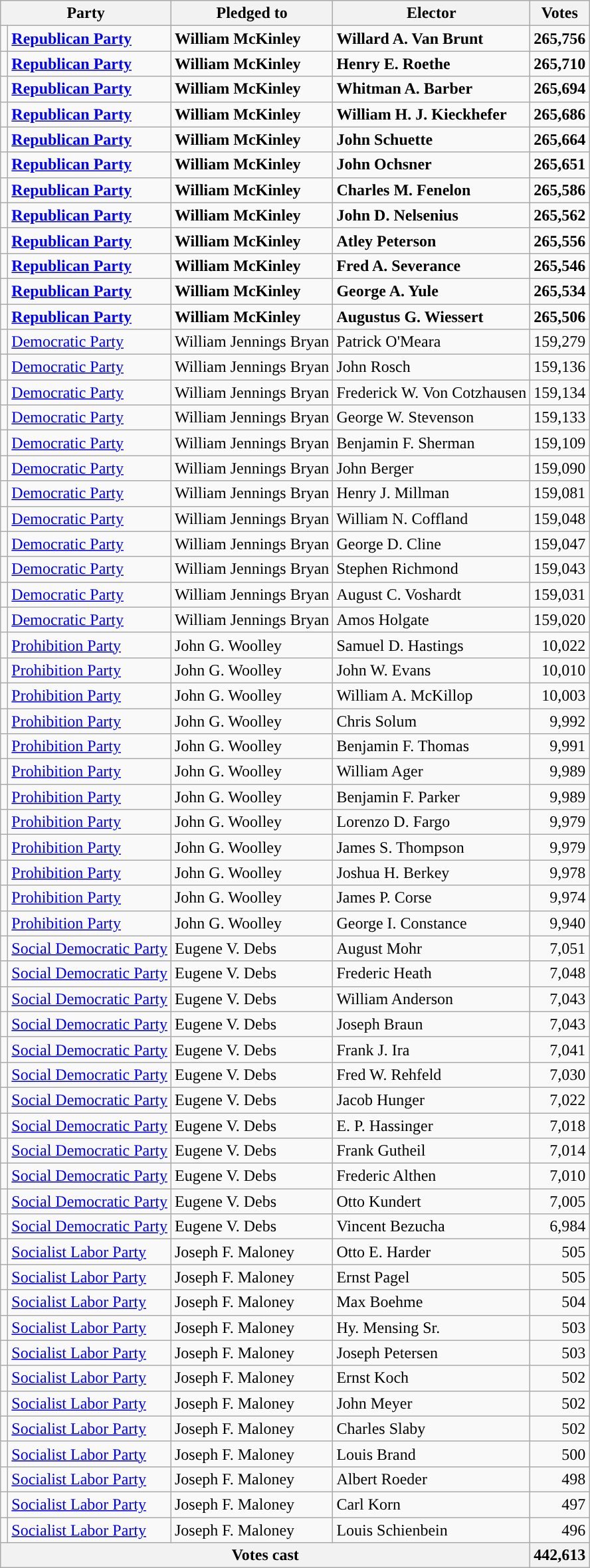<table class="wikitable">
<tr>
<th colspan=2>Party</th>
<th>Pledged to</th>
<th>Elector</th>
<th>Votes</th>
</tr>
<tr style="font-weight:bold">
<td></td>
<td><a href='#'>Republican Party</a></td>
<td>William McKinley</td>
<td>Willard A. Van Brunt</td>
<td align="right">265,756</td>
</tr>
<tr style="font-weight:bold">
<td></td>
<td><a href='#'>Republican Party</a></td>
<td>William McKinley</td>
<td>Henry E. Roethe</td>
<td align="right">265,710</td>
</tr>
<tr style="font-weight:bold">
<td></td>
<td><a href='#'>Republican Party</a></td>
<td>William McKinley</td>
<td>Whitman A. Barber</td>
<td align="right">265,694</td>
</tr>
<tr style="font-weight:bold">
<td></td>
<td><a href='#'>Republican Party</a></td>
<td>William McKinley</td>
<td>William H. J. Kieckhefer</td>
<td align="right">265,686</td>
</tr>
<tr style="font-weight:bold">
<td></td>
<td><a href='#'>Republican Party</a></td>
<td>William McKinley</td>
<td>John Schuette</td>
<td align="right">265,664</td>
</tr>
<tr style="font-weight:bold">
<td></td>
<td><a href='#'>Republican Party</a></td>
<td>William McKinley</td>
<td>John Ochsner</td>
<td align="right">265,651</td>
</tr>
<tr style="font-weight:bold">
<td></td>
<td><a href='#'>Republican Party</a></td>
<td>William McKinley</td>
<td>Charles M. Fenelon</td>
<td align="right">265,586</td>
</tr>
<tr style="font-weight:bold">
<td></td>
<td><a href='#'>Republican Party</a></td>
<td>William McKinley</td>
<td>John D. Nelsenius</td>
<td align="right">265,562</td>
</tr>
<tr style="font-weight:bold">
<td></td>
<td><a href='#'>Republican Party</a></td>
<td>William McKinley</td>
<td>Atley Peterson</td>
<td align="right">265,556</td>
</tr>
<tr style="font-weight:bold">
<td></td>
<td><a href='#'>Republican Party</a></td>
<td>William McKinley</td>
<td>Fred A. Severance</td>
<td align="right">265,546</td>
</tr>
<tr style="font-weight:bold">
<td></td>
<td><a href='#'>Republican Party</a></td>
<td>William McKinley</td>
<td>George A. Yule</td>
<td align="right">265,534</td>
</tr>
<tr style="font-weight:bold">
<td></td>
<td><a href='#'>Republican Party</a></td>
<td>William McKinley</td>
<td>Augustus G. Wiessert</td>
<td align="right">265,506</td>
</tr>
<tr>
<td></td>
<td><a href='#'>Democratic Party</a></td>
<td>William Jennings Bryan</td>
<td>Patrick O'Meara</td>
<td align="right">159,279</td>
</tr>
<tr>
<td></td>
<td><a href='#'>Democratic Party</a></td>
<td>William Jennings Bryan</td>
<td>John Rosch</td>
<td align="right">159,136</td>
</tr>
<tr>
<td></td>
<td><a href='#'>Democratic Party</a></td>
<td>William Jennings Bryan</td>
<td>Frederick W. Von Cotzhausen</td>
<td align="right">159,134</td>
</tr>
<tr>
<td></td>
<td><a href='#'>Democratic Party</a></td>
<td>William Jennings Bryan</td>
<td>George W. Stevenson</td>
<td align="right">159,133</td>
</tr>
<tr>
<td></td>
<td><a href='#'>Democratic Party</a></td>
<td>William Jennings Bryan</td>
<td>Benjamin F. Sherman</td>
<td align="right">159,109</td>
</tr>
<tr>
<td></td>
<td><a href='#'>Democratic Party</a></td>
<td>William Jennings Bryan</td>
<td>John Berger</td>
<td align="right">159,090</td>
</tr>
<tr>
<td></td>
<td><a href='#'>Democratic Party</a></td>
<td>William Jennings Bryan</td>
<td>Henry J. Millman</td>
<td align="right">159,081</td>
</tr>
<tr>
<td></td>
<td><a href='#'>Democratic Party</a></td>
<td>William Jennings Bryan</td>
<td>William N. Coffland</td>
<td align="right">159,048</td>
</tr>
<tr>
<td></td>
<td><a href='#'>Democratic Party</a></td>
<td>William Jennings Bryan</td>
<td>George D. Cline</td>
<td align="right">159,047</td>
</tr>
<tr>
<td></td>
<td><a href='#'>Democratic Party</a></td>
<td>William Jennings Bryan</td>
<td>Stephen Richmond</td>
<td align="right">159,043</td>
</tr>
<tr>
<td></td>
<td><a href='#'>Democratic Party</a></td>
<td>William Jennings Bryan</td>
<td>August C. Voshardt</td>
<td align="right">159,031</td>
</tr>
<tr>
<td></td>
<td><a href='#'>Democratic Party</a></td>
<td>William Jennings Bryan</td>
<td>Amos Holgate</td>
<td align="right">159,020</td>
</tr>
<tr>
<td></td>
<td><a href='#'>Prohibition Party</a></td>
<td>John G. Woolley</td>
<td>Samuel D. Hastings</td>
<td align="right">10,022</td>
</tr>
<tr>
<td></td>
<td><a href='#'>Prohibition Party</a></td>
<td>John G. Woolley</td>
<td>John W. Evans</td>
<td align="right">10,010</td>
</tr>
<tr>
<td></td>
<td><a href='#'>Prohibition Party</a></td>
<td>John G. Woolley</td>
<td>William A. McKillop</td>
<td align="right">10,003</td>
</tr>
<tr>
<td></td>
<td><a href='#'>Prohibition Party</a></td>
<td>John G. Woolley</td>
<td>Chris Solum</td>
<td align="right">9,992</td>
</tr>
<tr>
<td></td>
<td><a href='#'>Prohibition Party</a></td>
<td>John G. Woolley</td>
<td>Benjamin F. Thomas</td>
<td align="right">9,991</td>
</tr>
<tr>
<td></td>
<td><a href='#'>Prohibition Party</a></td>
<td>John G. Woolley</td>
<td>William Ager</td>
<td align="right">9,989</td>
</tr>
<tr>
<td></td>
<td><a href='#'>Prohibition Party</a></td>
<td>John G. Woolley</td>
<td>Benjamin F. Parker</td>
<td align="right">9,989</td>
</tr>
<tr>
<td></td>
<td><a href='#'>Prohibition Party</a></td>
<td>John G. Woolley</td>
<td>Lorenzo D. Fargo</td>
<td align="right">9,979</td>
</tr>
<tr>
<td></td>
<td><a href='#'>Prohibition Party</a></td>
<td>John G. Woolley</td>
<td>James S. Thompson</td>
<td align="right">9,979</td>
</tr>
<tr>
<td></td>
<td><a href='#'>Prohibition Party</a></td>
<td>John G. Woolley</td>
<td>Joshua H. Berkey</td>
<td align="right">9,978</td>
</tr>
<tr>
<td></td>
<td><a href='#'>Prohibition Party</a></td>
<td>John G. Woolley</td>
<td>James P. Corse</td>
<td align="right">9,974</td>
</tr>
<tr>
<td></td>
<td><a href='#'>Prohibition Party</a></td>
<td>John G. Woolley</td>
<td>George I. Constance</td>
<td align="right">9,940</td>
</tr>
<tr>
<td></td>
<td><a href='#'>Social Democratic Party</a></td>
<td>Eugene V. Debs</td>
<td>August Mohr</td>
<td align="right">7,051</td>
</tr>
<tr>
<td></td>
<td><a href='#'>Social Democratic Party</a></td>
<td>Eugene V. Debs</td>
<td>Frederic Heath</td>
<td align="right">7,048</td>
</tr>
<tr>
<td></td>
<td><a href='#'>Social Democratic Party</a></td>
<td>Eugene V. Debs</td>
<td>William Anderson</td>
<td align="right">7,043</td>
</tr>
<tr>
<td></td>
<td><a href='#'>Social Democratic Party</a></td>
<td>Eugene V. Debs</td>
<td>Joseph Braun</td>
<td align="right">7,043</td>
</tr>
<tr>
<td></td>
<td><a href='#'>Social Democratic Party</a></td>
<td>Eugene V. Debs</td>
<td>Frank J. Ira</td>
<td align="right">7,041</td>
</tr>
<tr>
<td></td>
<td><a href='#'>Social Democratic Party</a></td>
<td>Eugene V. Debs</td>
<td>Fred W. Rehfeld</td>
<td align="right">7,030</td>
</tr>
<tr>
<td></td>
<td><a href='#'>Social Democratic Party</a></td>
<td>Eugene V. Debs</td>
<td>Jacob Hunger</td>
<td align="right">7,022</td>
</tr>
<tr>
<td></td>
<td><a href='#'>Social Democratic Party</a></td>
<td>Eugene V. Debs</td>
<td>E. P. Hassinger</td>
<td align="right">7,018</td>
</tr>
<tr>
<td></td>
<td><a href='#'>Social Democratic Party</a></td>
<td>Eugene V. Debs</td>
<td>Frank Gutheil</td>
<td align="right">7,014</td>
</tr>
<tr>
<td></td>
<td><a href='#'>Social Democratic Party</a></td>
<td>Eugene V. Debs</td>
<td>Frederic Althen</td>
<td align="right">7,010</td>
</tr>
<tr>
<td></td>
<td><a href='#'>Social Democratic Party</a></td>
<td>Eugene V. Debs</td>
<td>Otto Kundert</td>
<td align="right">7,005</td>
</tr>
<tr>
<td></td>
<td><a href='#'>Social Democratic Party</a></td>
<td>Eugene V. Debs</td>
<td>Vincent Bezucha</td>
<td align="right">6,984</td>
</tr>
<tr>
<td></td>
<td><a href='#'>Socialist Labor Party</a></td>
<td>Joseph F. Maloney</td>
<td>Otto E. Harder</td>
<td align="right">505</td>
</tr>
<tr>
<td></td>
<td><a href='#'>Socialist Labor Party</a></td>
<td>Joseph F. Maloney</td>
<td>Ernst Pagel</td>
<td align="right">505</td>
</tr>
<tr>
<td></td>
<td><a href='#'>Socialist Labor Party</a></td>
<td>Joseph F. Maloney</td>
<td>Max Boehme</td>
<td align="right">504</td>
</tr>
<tr>
<td></td>
<td><a href='#'>Socialist Labor Party</a></td>
<td>Joseph F. Maloney</td>
<td>Hy. Mensing Sr.</td>
<td align="right">503</td>
</tr>
<tr>
<td></td>
<td><a href='#'>Socialist Labor Party</a></td>
<td>Joseph F. Maloney</td>
<td>Joseph Petersen</td>
<td align="right">503</td>
</tr>
<tr>
<td></td>
<td><a href='#'>Socialist Labor Party</a></td>
<td>Joseph F. Maloney</td>
<td>Ernst Koch</td>
<td align="right">502</td>
</tr>
<tr>
<td></td>
<td><a href='#'>Socialist Labor Party</a></td>
<td>Joseph F. Maloney</td>
<td>John Meyer</td>
<td align="right">502</td>
</tr>
<tr>
<td></td>
<td><a href='#'>Socialist Labor Party</a></td>
<td>Joseph F. Maloney</td>
<td>Charles Slaby</td>
<td align="right">502</td>
</tr>
<tr>
<td></td>
<td><a href='#'>Socialist Labor Party</a></td>
<td>Joseph F. Maloney</td>
<td>Louis Brand</td>
<td align="right">500</td>
</tr>
<tr>
<td></td>
<td><a href='#'>Socialist Labor Party</a></td>
<td>Joseph F. Maloney</td>
<td>Albert Roeder</td>
<td align="right">498</td>
</tr>
<tr>
<td></td>
<td><a href='#'>Socialist Labor Party</a></td>
<td>Joseph F. Maloney</td>
<td>Carl Korn</td>
<td align="right">497</td>
</tr>
<tr>
<td></td>
<td><a href='#'>Socialist Labor Party</a></td>
<td>Joseph F. Maloney</td>
<td>Louis Schienbein</td>
<td align="right">496</td>
</tr>
<tr>
<th colspan="4">Votes cast</th>
<th>442,613</th>
</tr>
</table>
